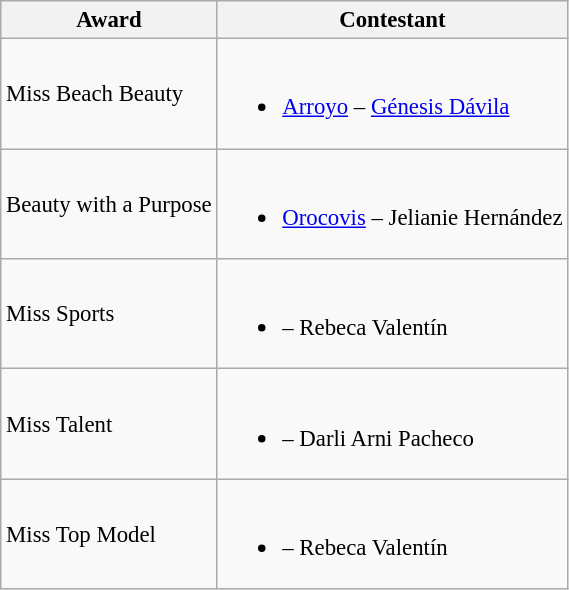<table class="wikitable unsortable" style="font-size:95%;">
<tr>
<th>Award</th>
<th>Contestant</th>
</tr>
<tr>
<td>Miss Beach Beauty</td>
<td><br><ul><li> <a href='#'>Arroyo</a> – <a href='#'>Génesis Dávila</a></li></ul></td>
</tr>
<tr>
<td>Beauty with a Purpose</td>
<td><br><ul><li> <a href='#'>Orocovis</a> – Jelianie Hernández</li></ul></td>
</tr>
<tr>
<td>Miss Sports</td>
<td><br><ul><li> – Rebeca Valentín</li></ul></td>
</tr>
<tr>
<td>Miss Talent</td>
<td><br><ul><li> – Darli Arni Pacheco</li></ul></td>
</tr>
<tr>
<td>Miss Top Model</td>
<td><br><ul><li> – Rebeca Valentín</li></ul></td>
</tr>
</table>
